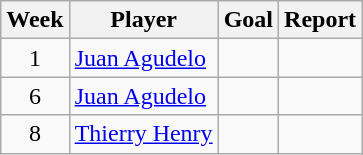<table class=wikitable>
<tr>
<th>Week</th>
<th>Player</th>
<th>Goal</th>
<th>Report</th>
</tr>
<tr>
<td align=center>1</td>
<td> <a href='#'>Juan Agudelo</a></td>
<td align=center></td>
<td></td>
</tr>
<tr>
<td align=center>6</td>
<td> <a href='#'>Juan Agudelo</a></td>
<td align=center></td>
<td></td>
</tr>
<tr>
<td align=center>8</td>
<td> <a href='#'>Thierry Henry</a></td>
<td align=center></td>
<td></td>
</tr>
</table>
